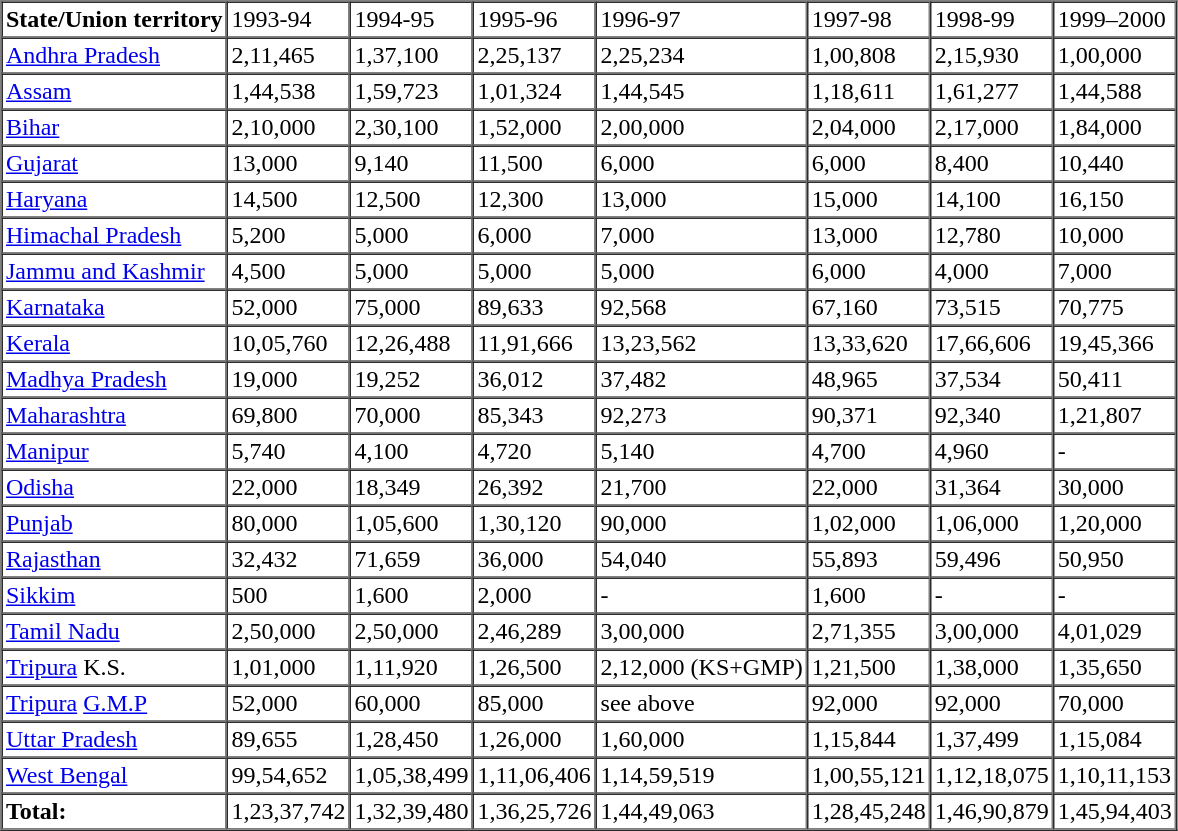<table cellspacing=0 cellpadding=2 border=1>
<tr COLOUR="#FGHY00">
<td><strong>State/Union territory</strong></td>
<td>1993-94</td>
<td>1994-95</td>
<td>1995-96</td>
<td>1996-97</td>
<td>1997-98</td>
<td>1998-99</td>
<td>1999–2000</td>
</tr>
<tr>
<td><a href='#'>Andhra Pradesh</a></td>
<td>2,11,465</td>
<td>1,37,100</td>
<td>2,25,137</td>
<td>2,25,234</td>
<td>1,00,808</td>
<td>2,15,930</td>
<td>1,00,000</td>
</tr>
<tr>
<td><a href='#'>Assam</a></td>
<td>1,44,538</td>
<td>1,59,723</td>
<td>1,01,324</td>
<td>1,44,545</td>
<td>1,18,611</td>
<td>1,61,277</td>
<td>1,44,588</td>
</tr>
<tr>
<td><a href='#'>Bihar</a></td>
<td>2,10,000</td>
<td>2,30,100</td>
<td>1,52,000</td>
<td>2,00,000</td>
<td>2,04,000</td>
<td>2,17,000</td>
<td>1,84,000</td>
</tr>
<tr>
<td><a href='#'>Gujarat</a></td>
<td>13,000</td>
<td>9,140</td>
<td>11,500</td>
<td>6,000</td>
<td>6,000</td>
<td>8,400</td>
<td>10,440</td>
</tr>
<tr>
<td><a href='#'>Haryana</a></td>
<td>14,500</td>
<td>12,500</td>
<td>12,300</td>
<td>13,000</td>
<td>15,000</td>
<td>14,100</td>
<td>16,150</td>
</tr>
<tr>
<td><a href='#'>Himachal Pradesh</a></td>
<td>5,200</td>
<td>5,000</td>
<td>6,000</td>
<td>7,000</td>
<td>13,000</td>
<td>12,780</td>
<td>10,000</td>
</tr>
<tr>
<td><a href='#'>Jammu and Kashmir</a></td>
<td>4,500</td>
<td>5,000</td>
<td>5,000</td>
<td>5,000</td>
<td>6,000</td>
<td>4,000</td>
<td>7,000</td>
</tr>
<tr>
<td><a href='#'>Karnataka</a></td>
<td>52,000</td>
<td>75,000</td>
<td>89,633</td>
<td>92,568</td>
<td>67,160</td>
<td>73,515</td>
<td>70,775</td>
</tr>
<tr>
<td><a href='#'>Kerala</a></td>
<td>10,05,760</td>
<td>12,26,488</td>
<td>11,91,666</td>
<td>13,23,562</td>
<td>13,33,620</td>
<td>17,66,606</td>
<td>19,45,366</td>
</tr>
<tr>
<td><a href='#'>Madhya Pradesh</a></td>
<td>19,000</td>
<td>19,252</td>
<td>36,012</td>
<td>37,482</td>
<td>48,965</td>
<td>37,534</td>
<td>50,411</td>
</tr>
<tr>
<td><a href='#'>Maharashtra</a></td>
<td>69,800</td>
<td>70,000</td>
<td>85,343</td>
<td>92,273</td>
<td>90,371</td>
<td>92,340</td>
<td>1,21,807</td>
</tr>
<tr>
<td><a href='#'>Manipur</a></td>
<td>5,740</td>
<td>4,100</td>
<td>4,720</td>
<td>5,140</td>
<td>4,700</td>
<td>4,960</td>
<td>-</td>
</tr>
<tr>
<td><a href='#'>Odisha</a></td>
<td>22,000</td>
<td>18,349</td>
<td>26,392</td>
<td>21,700</td>
<td>22,000</td>
<td>31,364</td>
<td>30,000</td>
</tr>
<tr>
<td><a href='#'>Punjab</a></td>
<td>80,000</td>
<td>1,05,600</td>
<td>1,30,120</td>
<td>90,000</td>
<td>1,02,000</td>
<td>1,06,000</td>
<td>1,20,000</td>
</tr>
<tr>
<td><a href='#'>Rajasthan</a></td>
<td>32,432</td>
<td>71,659</td>
<td>36,000</td>
<td>54,040</td>
<td>55,893</td>
<td>59,496</td>
<td>50,950</td>
</tr>
<tr>
<td><a href='#'>Sikkim</a></td>
<td>500</td>
<td>1,600</td>
<td>2,000</td>
<td>-</td>
<td>1,600</td>
<td>-</td>
<td>-</td>
</tr>
<tr>
<td><a href='#'>Tamil Nadu</a></td>
<td>2,50,000</td>
<td>2,50,000</td>
<td>2,46,289</td>
<td>3,00,000</td>
<td>2,71,355</td>
<td>3,00,000</td>
<td>4,01,029</td>
</tr>
<tr>
<td><a href='#'>Tripura</a> K.S.</td>
<td>1,01,000</td>
<td>1,11,920</td>
<td>1,26,500</td>
<td>2,12,000 (KS+GMP)</td>
<td>1,21,500</td>
<td>1,38,000</td>
<td>1,35,650</td>
</tr>
<tr>
<td><a href='#'>Tripura</a> <a href='#'>G.M.P</a></td>
<td>52,000</td>
<td>60,000</td>
<td>85,000</td>
<td>see above</td>
<td>92,000</td>
<td>92,000</td>
<td>70,000</td>
</tr>
<tr>
<td><a href='#'>Uttar Pradesh</a></td>
<td>89,655</td>
<td>1,28,450</td>
<td>1,26,000</td>
<td>1,60,000</td>
<td>1,15,844</td>
<td>1,37,499</td>
<td>1,15,084</td>
</tr>
<tr>
<td><a href='#'>West Bengal</a></td>
<td>99,54,652</td>
<td>1,05,38,499</td>
<td>1,11,06,406</td>
<td>1,14,59,519</td>
<td>1,00,55,121</td>
<td>1,12,18,075</td>
<td>1,10,11,153</td>
</tr>
<tr>
<td><strong>Total:</strong></td>
<td>1,23,37,742</td>
<td>1,32,39,480</td>
<td>1,36,25,726</td>
<td>1,44,49,063</td>
<td>1,28,45,248</td>
<td>1,46,90,879</td>
<td>1,45,94,403</td>
</tr>
</table>
